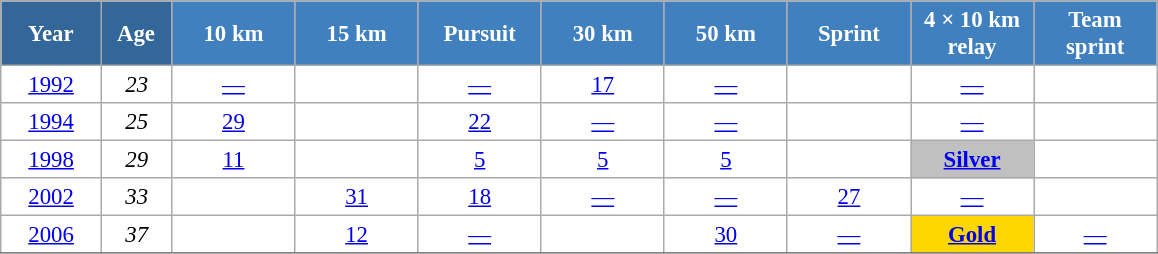<table class="wikitable" style="font-size:95%; text-align:center; border:grey solid 1px; border-collapse:collapse; background:#ffffff;">
<tr>
<th style="background-color:#369; color:white; width:60px;"> Year </th>
<th style="background-color:#369; color:white; width:40px;"> Age </th>
<th style="background-color:#4180be; color:white; width:75px;"> 10 km </th>
<th style="background-color:#4180be; color:white; width:75px;"> 15 km </th>
<th style="background-color:#4180be; color:white; width:75px;"> Pursuit </th>
<th style="background-color:#4180be; color:white; width:75px;"> 30 km </th>
<th style="background-color:#4180be; color:white; width:75px;"> 50 km </th>
<th style="background-color:#4180be; color:white; width:75px;"> Sprint </th>
<th style="background-color:#4180be; color:white; width:75px;"> 4 × 10 km <br> relay </th>
<th style="background-color:#4180be; color:white; width:75px;"> Team <br> sprint </th>
</tr>
<tr>
<td><a href='#'>1992</a></td>
<td><em>23</em></td>
<td><a href='#'>—</a></td>
<td></td>
<td><a href='#'>—</a></td>
<td><a href='#'>17</a></td>
<td><a href='#'>—</a></td>
<td></td>
<td><a href='#'>—</a></td>
<td></td>
</tr>
<tr>
<td><a href='#'>1994</a></td>
<td><em>25</em></td>
<td><a href='#'>29</a></td>
<td></td>
<td><a href='#'>22</a></td>
<td><a href='#'>—</a></td>
<td><a href='#'>—</a></td>
<td></td>
<td><a href='#'>—</a></td>
<td></td>
</tr>
<tr>
<td><a href='#'>1998</a></td>
<td><em>29</em></td>
<td><a href='#'>11</a></td>
<td></td>
<td><a href='#'>5</a></td>
<td><a href='#'>5</a></td>
<td><a href='#'>5</a></td>
<td></td>
<td style="background:silver;"><a href='#'><strong>Silver</strong></a></td>
<td></td>
</tr>
<tr>
<td><a href='#'>2002</a></td>
<td><em>33</em></td>
<td></td>
<td><a href='#'>31</a></td>
<td><a href='#'>18</a></td>
<td><a href='#'>—</a></td>
<td><a href='#'>—</a></td>
<td><a href='#'>27</a></td>
<td><a href='#'>—</a></td>
<td></td>
</tr>
<tr>
<td><a href='#'>2006</a></td>
<td><em>37</em></td>
<td></td>
<td><a href='#'>12</a></td>
<td><a href='#'>—</a></td>
<td></td>
<td><a href='#'>30</a></td>
<td><a href='#'>—</a></td>
<td style="background:gold;"><a href='#'><strong>Gold</strong></a></td>
<td><a href='#'>—</a></td>
</tr>
<tr>
</tr>
</table>
